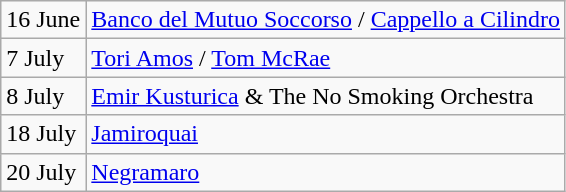<table class="wikitable">
<tr>
<td>16 June</td>
<td><a href='#'>Banco del Mutuo Soccorso</a> / <a href='#'>Cappello a Cilindro</a></td>
</tr>
<tr>
<td>7 July</td>
<td><a href='#'>Tori Amos</a> / <a href='#'>Tom McRae</a></td>
</tr>
<tr>
<td>8 July</td>
<td><a href='#'>Emir Kusturica</a> & The No Smoking Orchestra</td>
</tr>
<tr>
<td>18 July</td>
<td><a href='#'>Jamiroquai</a></td>
</tr>
<tr>
<td>20 July</td>
<td><a href='#'>Negramaro</a></td>
</tr>
</table>
